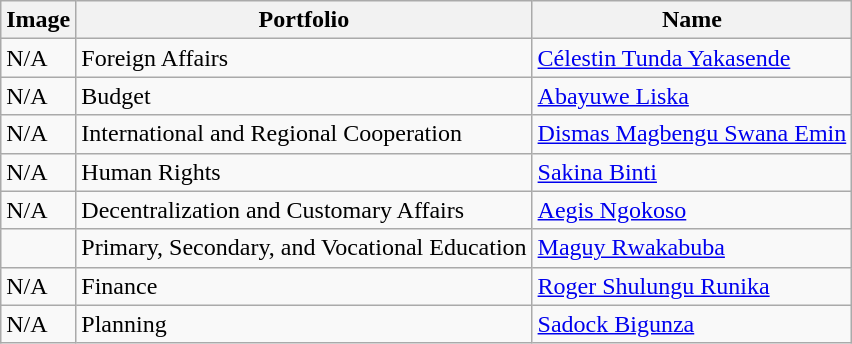<table class="wikitable">
<tr>
<th>Image</th>
<th>Portfolio</th>
<th>Name</th>
</tr>
<tr>
<td>N/A</td>
<td>Foreign Affairs</td>
<td><a href='#'>Célestin Tunda Yakasende</a></td>
</tr>
<tr>
<td>N/A</td>
<td>Budget</td>
<td><a href='#'>Abayuwe Liska</a></td>
</tr>
<tr>
<td>N/A</td>
<td>International and Regional Cooperation</td>
<td><a href='#'>Dismas Magbengu Swana Emin</a></td>
</tr>
<tr>
<td>N/A</td>
<td>Human Rights</td>
<td><a href='#'>Sakina Binti</a></td>
</tr>
<tr>
<td>N/A</td>
<td>Decentralization and Customary Affairs</td>
<td><a href='#'>Aegis Ngokoso</a></td>
</tr>
<tr>
<td></td>
<td>Primary, Secondary, and Vocational Education</td>
<td><a href='#'>Maguy Rwakabuba</a></td>
</tr>
<tr>
<td>N/A</td>
<td>Finance</td>
<td><a href='#'>Roger Shulungu Runika</a></td>
</tr>
<tr>
<td>N/A</td>
<td>Planning</td>
<td><a href='#'>Sadock Bigunza</a></td>
</tr>
</table>
